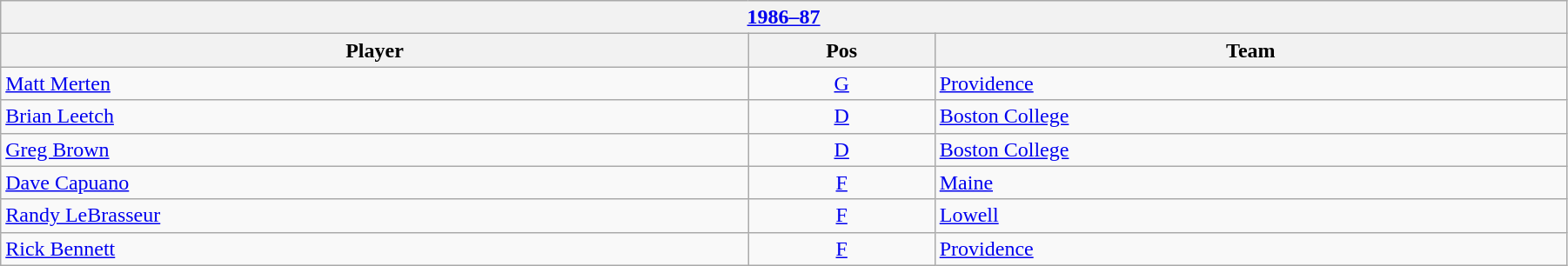<table class="wikitable" width=95%>
<tr>
<th colspan=3><a href='#'>1986–87</a></th>
</tr>
<tr>
<th>Player</th>
<th>Pos</th>
<th>Team</th>
</tr>
<tr>
<td><a href='#'>Matt Merten</a></td>
<td align=center><a href='#'>G</a></td>
<td><a href='#'>Providence</a></td>
</tr>
<tr>
<td><a href='#'>Brian Leetch</a></td>
<td align=center><a href='#'>D</a></td>
<td><a href='#'>Boston College</a></td>
</tr>
<tr>
<td><a href='#'>Greg Brown</a></td>
<td align=center><a href='#'>D</a></td>
<td><a href='#'>Boston College</a></td>
</tr>
<tr>
<td><a href='#'>Dave Capuano</a></td>
<td align=center><a href='#'>F</a></td>
<td><a href='#'>Maine</a></td>
</tr>
<tr>
<td><a href='#'>Randy LeBrasseur</a></td>
<td align=center><a href='#'>F</a></td>
<td><a href='#'>Lowell</a></td>
</tr>
<tr>
<td><a href='#'>Rick Bennett</a></td>
<td align=center><a href='#'>F</a></td>
<td><a href='#'>Providence</a></td>
</tr>
</table>
